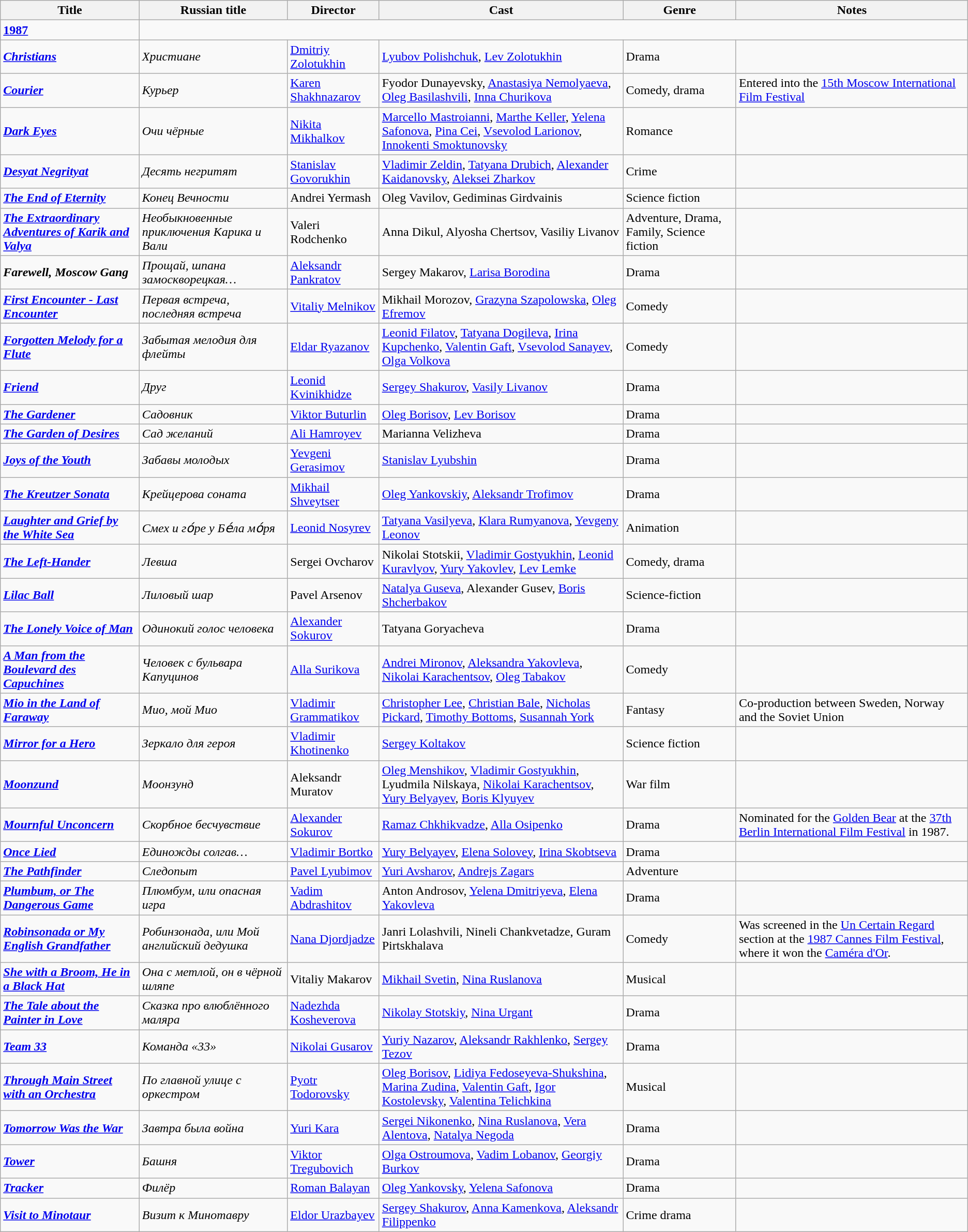<table class="wikitable">
<tr>
<th>Title</th>
<th>Russian title</th>
<th>Director</th>
<th>Cast</th>
<th>Genre</th>
<th>Notes</th>
</tr>
<tr>
<td><strong><a href='#'>1987</a></strong></td>
</tr>
<tr>
<td><strong><em><a href='#'>Christians</a></em></strong></td>
<td><em>Христиане</em></td>
<td><a href='#'>Dmitriy Zolotukhin</a></td>
<td><a href='#'>Lyubov Polishchuk</a>, <a href='#'>Lev Zolotukhin</a></td>
<td>Drama</td>
<td></td>
</tr>
<tr>
<td><strong><em><a href='#'>Courier</a></em></strong></td>
<td><em>Курьер</em></td>
<td><a href='#'>Karen Shakhnazarov</a></td>
<td>Fyodor Dunayevsky, <a href='#'>Anastasiya Nemolyaeva</a>, <a href='#'>Oleg Basilashvili</a>, <a href='#'>Inna Churikova</a></td>
<td>Comedy, drama</td>
<td>Entered into the <a href='#'>15th Moscow International Film Festival</a></td>
</tr>
<tr>
<td><strong><em><a href='#'>Dark Eyes</a></em></strong></td>
<td><em>Очи чёрные</em></td>
<td><a href='#'>Nikita Mikhalkov</a></td>
<td><a href='#'>Marcello Mastroianni</a>, <a href='#'>Marthe Keller</a>, <a href='#'>Yelena Safonova</a>, <a href='#'>Pina Cei</a>, <a href='#'>Vsevolod Larionov</a>, <a href='#'>Innokenti Smoktunovsky</a></td>
<td>Romance</td>
<td></td>
</tr>
<tr>
<td><strong><em><a href='#'>Desyat Negrityat</a></em></strong></td>
<td><em>Десять негритят</em></td>
<td><a href='#'>Stanislav Govorukhin</a></td>
<td><a href='#'>Vladimir Zeldin</a>, <a href='#'>Tatyana Drubich</a>, <a href='#'>Alexander Kaidanovsky</a>, <a href='#'>Aleksei Zharkov</a></td>
<td>Crime</td>
<td></td>
</tr>
<tr>
<td><strong><em><a href='#'>The End of Eternity</a></em></strong></td>
<td><em>Конец Вечности</em></td>
<td>Andrei Yermash</td>
<td>Oleg Vavilov, Gediminas Girdvainis</td>
<td>Science fiction</td>
<td></td>
</tr>
<tr>
<td><strong><em><a href='#'>The Extraordinary Adventures of Karik and Valya</a></em></strong></td>
<td><em>Необыкновенные приключения Карика и Вали</em></td>
<td>Valeri Rodchenko</td>
<td>Anna Dikul, Alyosha Chertsov, Vasiliy Livanov</td>
<td>Adventure, Drama, Family, Science fiction</td>
<td></td>
</tr>
<tr>
<td><strong><em>Farewell, Moscow Gang</em></strong></td>
<td><em>Прощай, шпана замоскворецкая…</em></td>
<td><a href='#'>Aleksandr Pankratov</a></td>
<td>Sergey Makarov, <a href='#'>Larisa Borodina</a></td>
<td>Drama</td>
<td></td>
</tr>
<tr>
<td><strong><em><a href='#'>First Encounter - Last Encounter</a></em></strong></td>
<td><em>Первая встреча, последняя встреча</em></td>
<td><a href='#'>Vitaliy Melnikov</a></td>
<td>Mikhail Morozov, <a href='#'>Grazyna Szapolowska</a>, <a href='#'>Oleg Efremov</a></td>
<td>Comedy</td>
<td></td>
</tr>
<tr>
<td><strong><em><a href='#'>Forgotten Melody for a Flute</a></em></strong></td>
<td><em>Забытая мелодия для флейты</em></td>
<td><a href='#'>Eldar Ryazanov</a></td>
<td><a href='#'>Leonid Filatov</a>, <a href='#'>Tatyana Dogileva</a>, <a href='#'>Irina Kupchenko</a>, <a href='#'>Valentin Gaft</a>, <a href='#'>Vsevolod Sanayev</a>, <a href='#'>Olga Volkova</a></td>
<td>Comedy</td>
<td></td>
</tr>
<tr>
<td><strong><em><a href='#'>Friend</a></em></strong></td>
<td><em>Друг</em></td>
<td><a href='#'>Leonid Kvinikhidze</a></td>
<td><a href='#'>Sergey Shakurov</a>, <a href='#'>Vasily Livanov</a></td>
<td>Drama</td>
<td></td>
</tr>
<tr>
<td><strong><em><a href='#'>The Gardener</a></em></strong></td>
<td><em>Садовник</em></td>
<td><a href='#'>Viktor Buturlin</a></td>
<td><a href='#'>Oleg Borisov</a>, <a href='#'>Lev Borisov</a></td>
<td>Drama</td>
<td></td>
</tr>
<tr>
<td><strong><em><a href='#'>The Garden of Desires</a></em></strong></td>
<td><em>Сад желаний</em></td>
<td><a href='#'>Ali Hamroyev</a></td>
<td>Marianna Velizheva</td>
<td>Drama</td>
<td></td>
</tr>
<tr>
<td><strong><em><a href='#'>Joys of the Youth</a></em></strong></td>
<td><em>Забавы молодых</em></td>
<td><a href='#'>Yevgeni Gerasimov</a></td>
<td><a href='#'>Stanislav Lyubshin</a></td>
<td>Drama</td>
<td></td>
</tr>
<tr>
<td><strong><em><a href='#'>The Kreutzer Sonata</a></em></strong></td>
<td><em>Крейцерова соната</em></td>
<td><a href='#'>Mikhail Shveytser</a></td>
<td><a href='#'>Oleg Yankovskiy</a>, <a href='#'>Aleksandr Trofimov</a></td>
<td>Drama</td>
<td></td>
</tr>
<tr>
<td><strong><em><a href='#'>Laughter and Grief by the White Sea</a></em></strong></td>
<td><em>Смех и го́ре у Бе́ла мо́ря</em></td>
<td><a href='#'>Leonid Nosyrev</a></td>
<td><a href='#'>Tatyana Vasilyeva</a>, <a href='#'>Klara Rumyanova</a>, <a href='#'>Yevgeny Leonov</a></td>
<td>Animation</td>
<td></td>
</tr>
<tr>
<td><strong><em><a href='#'>The Left-Hander</a></em></strong></td>
<td><em>Левша</em></td>
<td>Sergei Ovcharov</td>
<td>Nikolai Stotskii, <a href='#'>Vladimir Gostyukhin</a>, <a href='#'>Leonid Kuravlyov</a>, <a href='#'>Yury Yakovlev</a>, <a href='#'>Lev Lemke</a></td>
<td>Comedy, drama</td>
<td></td>
</tr>
<tr>
<td><strong><em><a href='#'>Lilac Ball</a></em></strong></td>
<td><em>Лиловый шар</em></td>
<td>Pavel Arsenov</td>
<td><a href='#'>Natalya Guseva</a>, Alexander Gusev, <a href='#'>Boris Shcherbakov</a></td>
<td>Science-fiction</td>
<td></td>
</tr>
<tr>
<td><strong><em><a href='#'>The Lonely Voice of Man</a></em></strong></td>
<td><em>Одинокий голос человека</em></td>
<td><a href='#'>Alexander Sokurov</a></td>
<td>Tatyana Goryacheva</td>
<td>Drama</td>
<td></td>
</tr>
<tr>
<td><strong><em><a href='#'>A Man from the Boulevard des Capuchines</a></em></strong></td>
<td><em>Человек с бульвара Капуцинов</em></td>
<td><a href='#'>Alla Surikova</a></td>
<td><a href='#'>Andrei Mironov</a>, <a href='#'>Aleksandra Yakovleva</a>, <a href='#'>Nikolai Karachentsov</a>, <a href='#'>Oleg Tabakov</a></td>
<td>Comedy</td>
<td></td>
</tr>
<tr>
<td><strong><em><a href='#'>Mio in the Land of Faraway</a></em></strong></td>
<td><em>Мио, мой Мио</em></td>
<td><a href='#'>Vladimir Grammatikov</a></td>
<td><a href='#'>Christopher Lee</a>, <a href='#'>Christian Bale</a>,  <a href='#'>Nicholas Pickard</a>, <a href='#'>Timothy Bottoms</a>, <a href='#'>Susannah York</a></td>
<td>Fantasy</td>
<td>Co-production between Sweden, Norway and the Soviet Union</td>
</tr>
<tr>
<td><strong><em><a href='#'>Mirror for a Hero</a></em></strong></td>
<td><em>Зеркало для героя</em></td>
<td><a href='#'>Vladimir Khotinenko</a></td>
<td><a href='#'>Sergey Koltakov</a></td>
<td>Science fiction</td>
<td></td>
</tr>
<tr>
<td><strong><em><a href='#'>Moonzund</a></em></strong></td>
<td><em>Моонзунд</em></td>
<td>Aleksandr Muratov</td>
<td><a href='#'>Oleg Menshikov</a>, <a href='#'>Vladimir Gostyukhin</a>, Lyudmila Nilskaya, <a href='#'>Nikolai Karachentsov</a>, <a href='#'>Yury Belyayev</a>, <a href='#'>Boris Klyuyev</a></td>
<td>War film</td>
<td></td>
</tr>
<tr>
<td><strong><em><a href='#'>Mournful Unconcern</a></em></strong></td>
<td><em>Скорбное бесчувствие</em></td>
<td><a href='#'>Alexander Sokurov</a></td>
<td><a href='#'>Ramaz Chkhikvadze</a>, <a href='#'>Alla Osipenko</a></td>
<td>Drama</td>
<td>Nominated for the <a href='#'>Golden Bear</a> at the <a href='#'>37th Berlin International Film Festival</a> in 1987.</td>
</tr>
<tr>
<td><strong><em><a href='#'>Once Lied</a></em></strong></td>
<td><em>Единожды солгав…</em></td>
<td><a href='#'>Vladimir Bortko</a></td>
<td><a href='#'>Yury Belyayev</a>, <a href='#'>Elena Solovey</a>, <a href='#'>Irina Skobtseva</a></td>
<td>Drama</td>
<td></td>
</tr>
<tr>
<td><strong><em><a href='#'>The Pathfinder</a></em></strong></td>
<td><em>Следопыт</em></td>
<td><a href='#'>Pavel Lyubimov</a></td>
<td><a href='#'>Yuri Avsharov</a>, <a href='#'>Andrejs Zagars</a></td>
<td>Adventure</td>
<td></td>
</tr>
<tr>
<td><strong><em><a href='#'>Plumbum, or The Dangerous Game</a></em></strong></td>
<td><em>Плюмбум, или опасная игра</em></td>
<td><a href='#'>Vadim Abdrashitov</a></td>
<td>Anton Androsov, <a href='#'>Yelena Dmitriyeva</a>, <a href='#'>Elena Yakovleva</a></td>
<td>Drama</td>
<td></td>
</tr>
<tr>
<td><strong><em><a href='#'>Robinsonada or My English Grandfather</a></em></strong></td>
<td><em>Робинзонада, или Мой английский дедушка</em></td>
<td><a href='#'>Nana Djordjadze</a></td>
<td>Janri Lolashvili, Nineli Chankvetadze, Guram Pirtskhalava</td>
<td>Comedy</td>
<td>Was screened in the <a href='#'>Un Certain Regard</a> section at the <a href='#'>1987 Cannes Film Festival</a>, where it won the <a href='#'>Caméra d'Or</a>.</td>
</tr>
<tr>
<td><strong><em><a href='#'>She with a Broom, He in a Black Hat</a></em></strong></td>
<td><em>Она с метлой, он в чёрной шляпе</em></td>
<td>Vitaliy Makarov</td>
<td><a href='#'>Mikhail Svetin</a>, <a href='#'>Nina Ruslanova</a></td>
<td>Musical</td>
<td></td>
</tr>
<tr>
<td><strong><em><a href='#'>The Tale about the Painter in Love</a></em></strong></td>
<td><em>Сказка про влюблённого маляра</em></td>
<td><a href='#'>Nadezhda Kosheverova</a></td>
<td><a href='#'>Nikolay Stotskiy</a>, <a href='#'>Nina Urgant</a></td>
<td>Drama</td>
<td></td>
</tr>
<tr>
<td><strong><em><a href='#'>Team 33</a></em></strong></td>
<td><em>Команда «33»</em></td>
<td><a href='#'>Nikolai Gusarov</a></td>
<td><a href='#'>Yuriy Nazarov</a>, <a href='#'>Aleksandr Rakhlenko</a>, <a href='#'>Sergey Tezov</a></td>
<td>Drama</td>
<td></td>
</tr>
<tr>
<td><strong><em><a href='#'>Through Main Street with an Orchestra</a></em></strong></td>
<td><em>По главной улице с оркестром</em></td>
<td><a href='#'>Pyotr Todorovsky</a></td>
<td><a href='#'>Oleg Borisov</a>, <a href='#'>Lidiya Fedoseyeva-Shukshina</a>, <a href='#'>Marina Zudina</a>, <a href='#'>Valentin Gaft</a>, <a href='#'>Igor Kostolevsky</a>, <a href='#'>Valentina Telichkina</a></td>
<td>Musical</td>
<td></td>
</tr>
<tr>
<td><strong><em><a href='#'>Tomorrow Was the War</a></em></strong></td>
<td><em>Завтра была война</em></td>
<td><a href='#'>Yuri Kara</a></td>
<td><a href='#'>Sergei Nikonenko</a>, <a href='#'>Nina Ruslanova</a>, <a href='#'>Vera Alentova</a>, <a href='#'>Natalya Negoda</a></td>
<td>Drama</td>
<td></td>
</tr>
<tr>
<td><strong><em><a href='#'>Tower</a></em></strong></td>
<td><em>Башня</em></td>
<td><a href='#'>Viktor Tregubovich</a></td>
<td><a href='#'>Olga Ostroumova</a>, <a href='#'>Vadim Lobanov</a>, <a href='#'>Georgiy Burkov</a></td>
<td>Drama</td>
<td></td>
</tr>
<tr>
<td><strong><em><a href='#'>Tracker</a></em></strong></td>
<td><em>Филёр</em></td>
<td><a href='#'>Roman Balayan</a></td>
<td><a href='#'>Oleg Yankovsky</a>, <a href='#'>Yelena Safonova</a></td>
<td>Drama</td>
<td></td>
</tr>
<tr>
<td><strong><em><a href='#'>Visit to Minotaur</a></em></strong></td>
<td><em>Визит к Минотавру</em></td>
<td><a href='#'>Eldor Urazbayev</a></td>
<td><a href='#'>Sergey Shakurov</a>, <a href='#'>Anna Kamenkova</a>, <a href='#'>Aleksandr Filippenko</a></td>
<td>Crime drama</td>
<td></td>
</tr>
</table>
